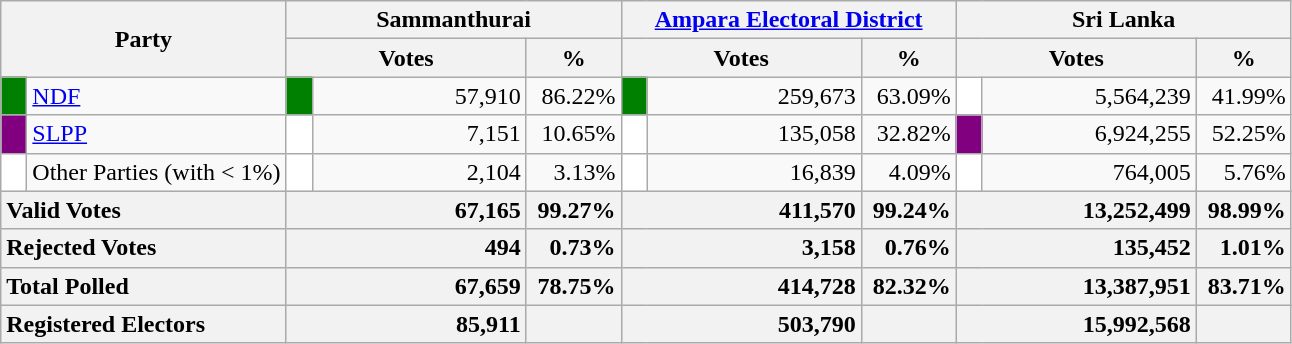<table class="wikitable">
<tr>
<th colspan="2" width="144px"rowspan="2">Party</th>
<th colspan="3" width="216px">Sammanthurai</th>
<th colspan="3" width="216px"><a href='#'>Ampara Electoral District</a></th>
<th colspan="3" width="216px">Sri Lanka</th>
</tr>
<tr>
<th colspan="2" width="144px">Votes</th>
<th>%</th>
<th colspan="2" width="144px">Votes</th>
<th>%</th>
<th colspan="2" width="144px">Votes</th>
<th>%</th>
</tr>
<tr>
<td style="background-color:green;" width="10px"></td>
<td style="text-align:left;"><a href='#'>NDF</a></td>
<td style="background-color:green;" width="10px"></td>
<td style="text-align:right;">57,910</td>
<td style="text-align:right;">86.22%</td>
<td style="background-color:green;" width="10px"></td>
<td style="text-align:right;">259,673</td>
<td style="text-align:right;">63.09%</td>
<td style="background-color:white;" width="10px"></td>
<td style="text-align:right;">5,564,239</td>
<td style="text-align:right;">41.99%</td>
</tr>
<tr>
<td style="background-color:purple;" width="10px"></td>
<td style="text-align:left;"><a href='#'>SLPP</a></td>
<td style="background-color:white;" width="10px"></td>
<td style="text-align:right;">7,151</td>
<td style="text-align:right;">10.65%</td>
<td style="background-color:white;" width="10px"></td>
<td style="text-align:right;">135,058</td>
<td style="text-align:right;">32.82%</td>
<td style="background-color:purple;" width="10px"></td>
<td style="text-align:right;">6,924,255</td>
<td style="text-align:right;">52.25%</td>
</tr>
<tr>
<td style="background-color:white;" width="10px"></td>
<td style="text-align:left;">Other Parties (with < 1%)</td>
<td style="background-color:white;" width="10px"></td>
<td style="text-align:right;">2,104</td>
<td style="text-align:right;">3.13%</td>
<td style="background-color:white;" width="10px"></td>
<td style="text-align:right;">16,839</td>
<td style="text-align:right;">4.09%</td>
<td style="background-color:white;" width="10px"></td>
<td style="text-align:right;">764,005</td>
<td style="text-align:right;">5.76%</td>
</tr>
<tr>
<th colspan="2" width="144px"style="text-align:left;">Valid Votes</th>
<th style="text-align:right;"colspan="2" width="144px">67,165</th>
<th style="text-align:right;">99.27%</th>
<th style="text-align:right;"colspan="2" width="144px">411,570</th>
<th style="text-align:right;">99.24%</th>
<th style="text-align:right;"colspan="2" width="144px">13,252,499</th>
<th style="text-align:right;">98.99%</th>
</tr>
<tr>
<th colspan="2" width="144px"style="text-align:left;">Rejected Votes</th>
<th style="text-align:right;"colspan="2" width="144px">494</th>
<th style="text-align:right;">0.73%</th>
<th style="text-align:right;"colspan="2" width="144px">3,158</th>
<th style="text-align:right;">0.76%</th>
<th style="text-align:right;"colspan="2" width="144px">135,452</th>
<th style="text-align:right;">1.01%</th>
</tr>
<tr>
<th colspan="2" width="144px"style="text-align:left;">Total Polled</th>
<th style="text-align:right;"colspan="2" width="144px">67,659</th>
<th style="text-align:right;">78.75%</th>
<th style="text-align:right;"colspan="2" width="144px">414,728</th>
<th style="text-align:right;">82.32%</th>
<th style="text-align:right;"colspan="2" width="144px">13,387,951</th>
<th style="text-align:right;">83.71%</th>
</tr>
<tr>
<th colspan="2" width="144px"style="text-align:left;">Registered Electors</th>
<th style="text-align:right;"colspan="2" width="144px">85,911</th>
<th></th>
<th style="text-align:right;"colspan="2" width="144px">503,790</th>
<th></th>
<th style="text-align:right;"colspan="2" width="144px">15,992,568</th>
<th></th>
</tr>
</table>
